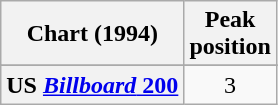<table class="wikitable sortable plainrowheaders" style="text-align:center">
<tr>
<th scope="col">Chart (1994)</th>
<th scope="col">Peak<br>position</th>
</tr>
<tr>
</tr>
<tr>
<th scope="row">US <a href='#'><em>Billboard</em> 200</a></th>
<td>3</td>
</tr>
</table>
